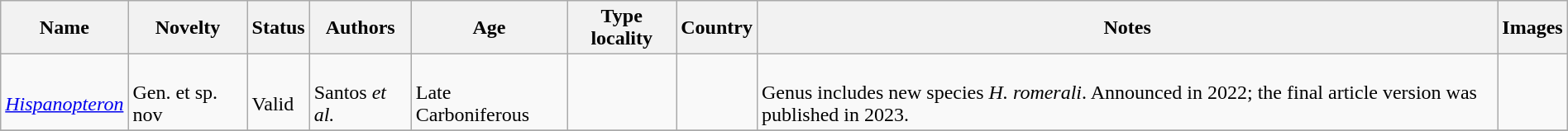<table class="wikitable sortable" align="center" width="100%">
<tr>
<th>Name</th>
<th>Novelty</th>
<th>Status</th>
<th>Authors</th>
<th>Age</th>
<th>Type locality</th>
<th>Country</th>
<th>Notes</th>
<th>Images</th>
</tr>
<tr>
<td><br><em><a href='#'>Hispanopteron</a></em></td>
<td><br>Gen. et sp. nov</td>
<td><br>Valid</td>
<td><br>Santos <em>et al.</em></td>
<td><br>Late Carboniferous</td>
<td></td>
<td><br></td>
<td><br>Genus includes new species <em>H. romerali</em>. Announced in 2022; the final article version was published in 2023.</td>
<td></td>
</tr>
<tr>
</tr>
</table>
